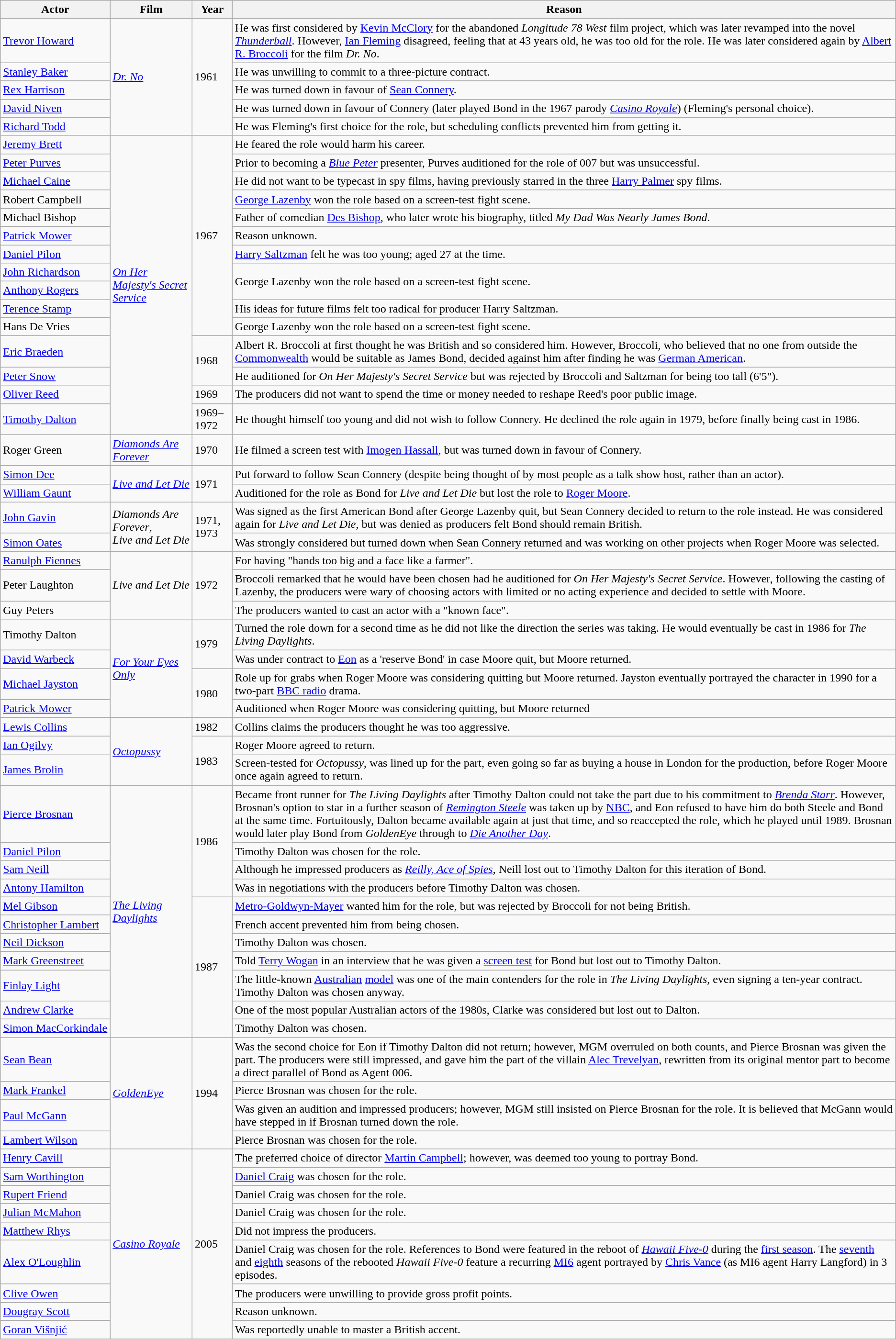<table class="wikitable">
<tr>
<th>Actor</th>
<th>Film</th>
<th>Year</th>
<th>Reason</th>
</tr>
<tr>
<td><a href='#'>Trevor Howard</a></td>
<td rowspan="5"><em><a href='#'>Dr. No</a></em></td>
<td rowspan="5">1961</td>
<td>He was first considered by <a href='#'>Kevin McClory</a> for the abandoned <em>Longitude 78 West</em> film project, which was later revamped into the novel <em><a href='#'>Thunderball</a></em>. However, <a href='#'>Ian Fleming</a> disagreed, feeling that at 43 years old, he was too old for the role. He was later considered again by <a href='#'>Albert R. Broccoli</a> for the film <em>Dr. No</em>.</td>
</tr>
<tr>
<td><a href='#'>Stanley Baker</a></td>
<td>He was unwilling to commit to a three-picture contract.</td>
</tr>
<tr>
<td><a href='#'>Rex Harrison</a></td>
<td>He was turned down in favour of <a href='#'>Sean Connery</a>.</td>
</tr>
<tr>
<td><a href='#'>David Niven</a></td>
<td>He was turned down in favour of Connery (later played Bond in the 1967 parody <a href='#'><em>Casino Royale</em></a>) (Fleming's personal choice).</td>
</tr>
<tr>
<td><a href='#'>Richard Todd</a></td>
<td>He was Fleming's first choice for the role, but scheduling conflicts prevented him from getting it.</td>
</tr>
<tr>
<td><a href='#'>Jeremy Brett</a></td>
<td rowspan="15"><a href='#'><em>On Her Majesty's Secret Service</em></a></td>
<td rowspan="11">1967</td>
<td>He feared the role would harm his career.</td>
</tr>
<tr>
<td><a href='#'>Peter Purves</a></td>
<td>Prior to becoming a <a href='#'><em>Blue Peter</em></a> presenter, Purves auditioned for the role of 007 but was unsuccessful.</td>
</tr>
<tr>
<td><a href='#'>Michael Caine</a></td>
<td>He did not want to be typecast in spy films, having previously starred in the three <a href='#'>Harry Palmer</a> spy films.</td>
</tr>
<tr>
<td>Robert Campbell</td>
<td><a href='#'>George Lazenby</a> won the role based on a screen-test fight scene.</td>
</tr>
<tr>
<td>Michael Bishop</td>
<td>Father of comedian <a href='#'>Des Bishop</a>, who later wrote his biography, titled <em>My Dad Was Nearly James Bond</em>.</td>
</tr>
<tr>
<td><a href='#'>Patrick Mower</a></td>
<td>Reason unknown.</td>
</tr>
<tr>
<td><a href='#'>Daniel Pilon</a></td>
<td><a href='#'>Harry Saltzman</a> felt he was too young; aged 27 at the time.</td>
</tr>
<tr>
<td><a href='#'>John Richardson</a></td>
<td rowspan="2">George Lazenby won the role based on a screen-test fight scene.</td>
</tr>
<tr>
<td><a href='#'>Anthony Rogers</a></td>
</tr>
<tr>
<td><a href='#'>Terence Stamp</a></td>
<td>His ideas for future films felt too radical for producer Harry Saltzman.</td>
</tr>
<tr>
<td>Hans De Vries</td>
<td>George Lazenby won the role based on a screen-test fight scene.</td>
</tr>
<tr>
<td><a href='#'>Eric Braeden</a></td>
<td rowspan="2">1968</td>
<td>Albert R. Broccoli at first thought he was British and so considered him. However, Broccoli, who believed that no one from outside the <a href='#'>Commonwealth</a> would be suitable as James Bond, decided against him after finding he was <a href='#'>German American</a>.</td>
</tr>
<tr>
<td><a href='#'>Peter Snow</a></td>
<td>He auditioned for <em>On Her Majesty's Secret Service</em> but was rejected by Broccoli and Saltzman for being too tall (6'5").</td>
</tr>
<tr>
<td><a href='#'>Oliver Reed</a></td>
<td>1969</td>
<td>The producers did not want to spend the time or money needed to reshape Reed's poor public image.</td>
</tr>
<tr>
<td><a href='#'>Timothy Dalton</a></td>
<td>1969–1972</td>
<td>He thought himself too young and did not wish to follow Connery. He declined the role again in 1979, before finally being cast in 1986.</td>
</tr>
<tr>
<td>Roger Green</td>
<td><em><a href='#'>Diamonds Are Forever</a></em></td>
<td>1970</td>
<td>He filmed a screen test with <a href='#'>Imogen Hassall</a>, but was turned down in favour of Connery.</td>
</tr>
<tr>
<td><a href='#'>Simon Dee</a></td>
<td rowspan="2"><em><a href='#'>Live and Let Die</a></em></td>
<td rowspan="2">1971</td>
<td>Put forward to follow Sean Connery (despite being thought of by most people as a talk show host, rather than an actor).</td>
</tr>
<tr>
<td><a href='#'>William Gaunt</a></td>
<td>Auditioned for the role as Bond for <em>Live and Let Die</em> but lost the role to <a href='#'>Roger Moore</a>.</td>
</tr>
<tr>
<td><a href='#'>John Gavin</a></td>
<td rowspan="2"><em>Diamonds Are Forever</em>,<br><em>Live and Let Die</em></td>
<td rowspan="2">1971, 1973</td>
<td>Was signed as the first American Bond after George Lazenby quit, but Sean Connery decided to return to the role instead. He was considered again for <em>Live and Let Die</em>, but was denied as producers felt Bond should remain British.</td>
</tr>
<tr>
<td><a href='#'>Simon Oates</a></td>
<td>Was strongly considered but turned down when Sean Connery returned and was working on other projects when Roger Moore was selected.</td>
</tr>
<tr>
<td><a href='#'>Ranulph Fiennes</a></td>
<td rowspan="3"><em>Live and Let Die</em></td>
<td rowspan="3">1972</td>
<td>For having "hands too big and a face like a farmer".</td>
</tr>
<tr>
<td>Peter Laughton</td>
<td>Broccoli remarked that he would have been chosen had he auditioned for <em>On Her Majesty's Secret Service</em>. However, following the casting of Lazenby, the producers were wary of choosing actors with limited or no acting experience and decided to settle with Moore.</td>
</tr>
<tr>
<td>Guy Peters</td>
<td>The producers wanted to cast an actor with a "known face".</td>
</tr>
<tr>
<td>Timothy Dalton</td>
<td rowspan="4"><em><a href='#'>For Your Eyes Only</a></em></td>
<td rowspan="2">1979</td>
<td>Turned the role down for a second time as he did not like the direction the series was taking. He would eventually be cast in 1986 for <em>The Living Daylights</em>.</td>
</tr>
<tr>
<td><a href='#'>David Warbeck</a></td>
<td>Was under contract to <a href='#'>Eon</a> as a 'reserve Bond' in case Moore quit, but Moore returned.</td>
</tr>
<tr>
<td><a href='#'>Michael Jayston</a></td>
<td rowspan="2">1980</td>
<td>Role up for grabs when Roger Moore was considering quitting but Moore returned. Jayston eventually portrayed the character in 1990 for a two-part <a href='#'>BBC radio</a> drama.</td>
</tr>
<tr>
<td><a href='#'>Patrick Mower</a></td>
<td>Auditioned when Roger Moore was considering quitting, but Moore returned</td>
</tr>
<tr>
<td><a href='#'>Lewis Collins</a></td>
<td rowspan="3"><em><a href='#'>Octopussy</a></em></td>
<td>1982</td>
<td>Collins claims the producers thought he was too aggressive.</td>
</tr>
<tr>
<td><a href='#'>Ian Ogilvy</a></td>
<td rowspan="2">1983</td>
<td>Roger Moore agreed to return.</td>
</tr>
<tr>
<td><a href='#'>James Brolin</a></td>
<td>Screen-tested for <em>Octopussy</em>, was lined up for the part, even going so far as buying a house in London for the production, before Roger Moore once again agreed to return.</td>
</tr>
<tr>
<td><a href='#'>Pierce Brosnan</a></td>
<td rowspan="11"><em><a href='#'>The Living Daylights</a></em></td>
<td rowspan="4">1986</td>
<td>Became front runner for <em>The Living Daylights</em> after Timothy Dalton could not take the part due to his commitment to <em><a href='#'>Brenda Starr</a></em>. However, Brosnan's option to star in a further season of <em><a href='#'>Remington Steele</a></em> was taken up by <a href='#'>NBC</a>, and Eon refused to have him do both Steele and Bond at the same time. Fortuitously, Dalton became available again at just that time, and so reaccepted the role, which he played until 1989. Brosnan would later play Bond from <em>GoldenEye</em> through to <em><a href='#'>Die Another Day</a></em>.</td>
</tr>
<tr>
<td><a href='#'>Daniel Pilon</a></td>
<td>Timothy Dalton was chosen for the role.</td>
</tr>
<tr>
<td><a href='#'>Sam Neill</a></td>
<td>Although he impressed producers as <a href='#'><em>Reilly, Ace of Spies</em></a>, Neill lost out to Timothy Dalton for this iteration of Bond.</td>
</tr>
<tr>
<td><a href='#'>Antony Hamilton</a></td>
<td>Was in negotiations with the producers before Timothy Dalton was chosen.</td>
</tr>
<tr>
<td><a href='#'>Mel Gibson</a></td>
<td rowspan="7">1987</td>
<td><a href='#'>Metro-Goldwyn-Mayer</a> wanted him for the role, but was rejected by Broccoli for not being British.</td>
</tr>
<tr>
<td><a href='#'>Christopher Lambert</a></td>
<td>French accent prevented him from being chosen.</td>
</tr>
<tr>
<td><a href='#'>Neil Dickson</a></td>
<td>Timothy Dalton was chosen.</td>
</tr>
<tr>
<td><a href='#'>Mark Greenstreet</a></td>
<td>Told <a href='#'>Terry Wogan</a> in an interview that he was given a <a href='#'>screen test</a> for Bond but lost out to Timothy Dalton.</td>
</tr>
<tr>
<td><a href='#'>Finlay Light</a></td>
<td>The little-known <a href='#'>Australian</a> <a href='#'>model</a> was one of the main contenders for the role in <em>The Living Daylights</em>, even signing a ten-year contract. Timothy Dalton was chosen anyway.</td>
</tr>
<tr>
<td><a href='#'>Andrew Clarke</a></td>
<td>One of the most popular Australian actors of the 1980s, Clarke was considered but lost out to Dalton.</td>
</tr>
<tr>
<td><a href='#'>Simon&nbsp;MacCorkindale</a></td>
<td>Timothy Dalton was chosen.</td>
</tr>
<tr>
<td><a href='#'>Sean Bean</a></td>
<td rowspan="4"><em><a href='#'>GoldenEye</a></em></td>
<td rowspan="4">1994</td>
<td>Was the second choice for Eon if Timothy Dalton did not return; however, MGM overruled on both counts, and Pierce Brosnan was given the part. The producers were still impressed, and gave him the part of the villain <a href='#'>Alec Trevelyan</a>, rewritten from its original mentor part to become a direct parallel of Bond as Agent 006.</td>
</tr>
<tr>
<td><a href='#'>Mark Frankel</a></td>
<td>Pierce Brosnan was chosen for the role.</td>
</tr>
<tr>
<td><a href='#'>Paul McGann</a></td>
<td>Was given an audition and impressed producers; however, MGM still insisted on Pierce Brosnan for the role. It is believed that McGann would have stepped in if Brosnan turned down the role.</td>
</tr>
<tr>
<td><a href='#'>Lambert Wilson</a></td>
<td>Pierce Brosnan was chosen for the role.</td>
</tr>
<tr>
<td><a href='#'>Henry Cavill</a></td>
<td rowspan="9"><em><a href='#'>Casino Royale</a></em></td>
<td rowspan="9">2005</td>
<td>The preferred choice of director <a href='#'>Martin Campbell</a>; however, was deemed too young to portray Bond.</td>
</tr>
<tr>
<td><a href='#'>Sam Worthington</a></td>
<td><a href='#'>Daniel Craig</a> was chosen for the role.</td>
</tr>
<tr>
<td><a href='#'>Rupert Friend</a></td>
<td>Daniel Craig was chosen for the role.</td>
</tr>
<tr>
<td><a href='#'>Julian McMahon</a></td>
<td>Daniel Craig was chosen for the role.</td>
</tr>
<tr>
<td><a href='#'>Matthew Rhys</a></td>
<td>Did not impress the producers.</td>
</tr>
<tr>
<td><a href='#'>Alex O'Loughlin</a></td>
<td>Daniel Craig was chosen for the role. References to Bond were featured in the reboot of <em><a href='#'>Hawaii Five-0</a></em> during the <a href='#'>first season</a>. The <a href='#'>seventh</a> and <a href='#'>eighth</a> seasons of the rebooted <em>Hawaii Five-0</em> feature a recurring <a href='#'>MI6</a> agent portrayed by <a href='#'>Chris Vance</a> (as MI6 agent Harry Langford) in 3 episodes.</td>
</tr>
<tr>
<td><a href='#'>Clive Owen</a></td>
<td>The producers were unwilling to provide gross profit points.</td>
</tr>
<tr>
<td><a href='#'>Dougray Scott</a></td>
<td>Reason unknown.</td>
</tr>
<tr>
<td><a href='#'>Goran Višnjić</a></td>
<td>Was reportedly unable to master a British accent.</td>
</tr>
<tr>
</tr>
</table>
